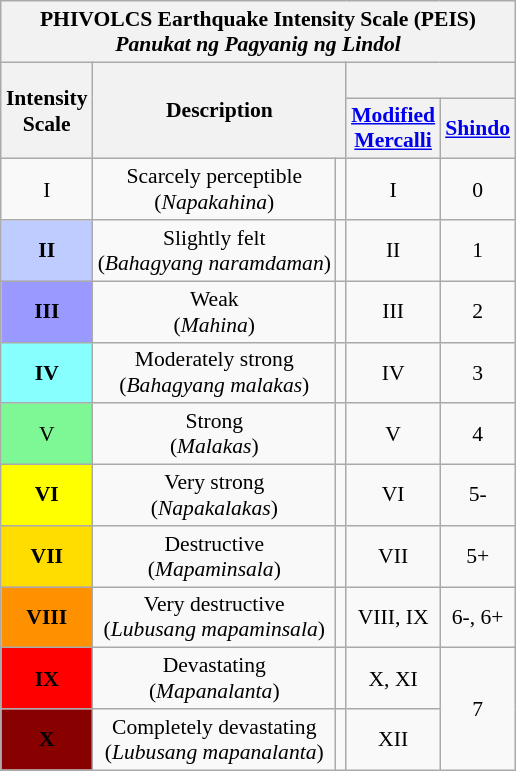<table class="wikitable" style="margin-left: auto; margin-right: auto; text-align:center; font-size:90%;">
<tr>
<th colspan=5>PHIVOLCS Earthquake Intensity Scale (PEIS)<br><em>Panukat ng Pagyanig ng Lindol</em></th>
</tr>
<tr>
<th rowspan=2>Intensity<br>Scale</th>
<th colspan=2 rowspan=2>Description</th>
<th colspan=2><br></th>
</tr>
<tr>
<th><a href='#'>Modified<br>Mercalli</a></th>
<th><a href='#'>Shindo</a></th>
</tr>
<tr>
<td>I</td>
<td>Scarcely perceptible<br>(<em>Napakahina</em>)</td>
<td></td>
<td>I</td>
<td>0</td>
</tr>
<tr>
<th style="background-color: #bfccff;">II</th>
<td>Slightly felt<br>(<em>Bahagyang naramdaman</em>)</td>
<td></td>
<td>II</td>
<td>1</td>
</tr>
<tr>
<th style="background-color: #99f;">III</th>
<td>Weak<br>(<em>Mahina</em>)</td>
<td></td>
<td>III</td>
<td>2</td>
</tr>
<tr>
<th style="background-color: #8ff;">IV</th>
<td>Moderately strong<br>(<em>Bahagyang malakas</em>)</td>
<td></td>
<td>IV</td>
<td>3</td>
</tr>
<tr>
<td style="background-color: #7df894;">V</td>
<td>Strong<br>(<em>Malakas</em>)</td>
<td></td>
<td>V</td>
<td>4</td>
</tr>
<tr>
<th style="background-color: #ff0;">VI</th>
<td>Very strong<br>(<em>Napakalakas</em>)</td>
<td></td>
<td>VI</td>
<td>5-</td>
</tr>
<tr>
<th style="background-color: #fd0;">VII</th>
<td>Destructive<br>(<em>Mapaminsala</em>)</td>
<td></td>
<td>VII</td>
<td>5+</td>
</tr>
<tr>
<th style="background-color: #ff9100;">VIII</th>
<td>Very destructive<br>(<em>Lubusang mapaminsala</em>)</td>
<td></td>
<td>VIII, IX</td>
<td>6-, 6+</td>
</tr>
<tr>
<th style="background-color: #f00;"><span>IX</span></th>
<td>Devastating<br>(<em>Mapanalanta</em>)</td>
<td></td>
<td>X, XI</td>
<td rowspan=2>7</td>
</tr>
<tr>
<th style="background-color: #800;"><span>X</span></th>
<td>Completely devastating<br>(<em>Lubusang mapanalanta</em>)</td>
<td></td>
<td>XII</td>
</tr>
</table>
